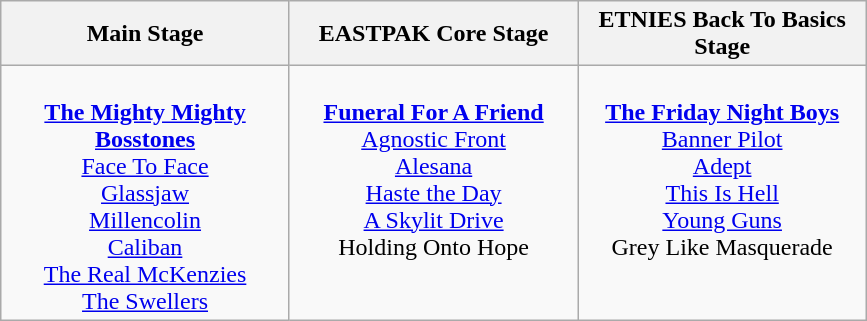<table class="wikitable">
<tr>
<th>Main Stage</th>
<th>EASTPAK Core Stage</th>
<th>ETNIES Back To Basics Stage</th>
</tr>
<tr>
<td style="text-align:center; vertical-align:top; width:185px;"><br><strong><a href='#'>The Mighty Mighty Bosstones</a></strong>
<br><a href='#'>Face To Face</a>
<br><a href='#'>Glassjaw</a>
<br><a href='#'>Millencolin</a>
<br><a href='#'>Caliban</a>
<br><a href='#'>The Real McKenzies</a>
<br><a href='#'>The Swellers</a></td>
<td style="text-align:center; vertical-align:top; width:185px;"><br><strong><a href='#'>Funeral For A Friend</a></strong>
<br><a href='#'>Agnostic Front</a>
<br><a href='#'>Alesana</a>
<br><a href='#'>Haste the Day</a>
<br><a href='#'>A Skylit Drive</a>
<br>Holding Onto Hope</td>
<td style="text-align:center; vertical-align:top; width:185px;"><br><strong><a href='#'>The Friday Night Boys</a></strong>
<br><a href='#'>Banner Pilot</a>
<br><a href='#'>Adept</a>
<br><a href='#'>This Is Hell</a>
<br><a href='#'>Young Guns</a>
<br>Grey Like Masquerade</td>
</tr>
</table>
